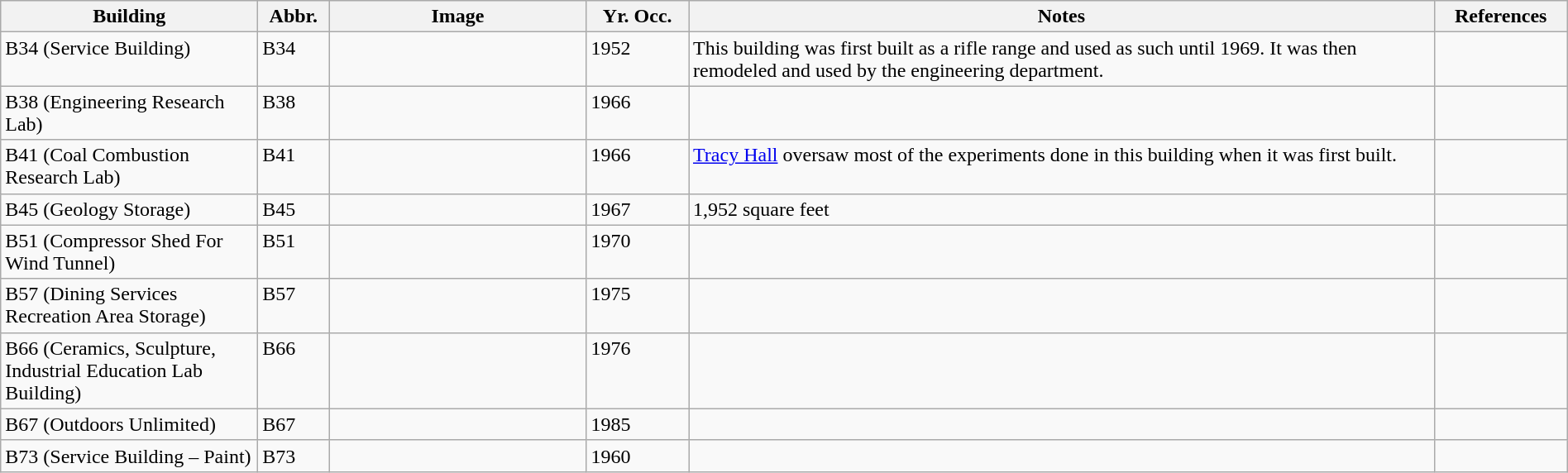<table class="wikitable sortable" style="width:100%;">
<tr>
<th style="width:200px;">Building</th>
<th width="50">Abbr.</th>
<th style="width:200px;" class="unsortable">Image</th>
<th width="75">Yr. Occ.</th>
<th class="unsortable">Notes</th>
<th style="width:100px;" class="unsortable">References</th>
</tr>
<tr valign="top">
<td>B34 (Service Building)</td>
<td>B34</td>
<td></td>
<td>1952</td>
<td>This building was first built as a rifle range and used as such until 1969. It was then remodeled and used by the engineering department.</td>
<td></td>
</tr>
<tr valign="top">
<td>B38 (Engineering Research Lab)</td>
<td>B38</td>
<td></td>
<td>1966</td>
<td></td>
<td></td>
</tr>
<tr valign="top">
<td>B41 (Coal Combustion Research Lab)</td>
<td>B41</td>
<td></td>
<td>1966</td>
<td><a href='#'>Tracy Hall</a> oversaw most of the experiments done in this building when it was first built.</td>
<td></td>
</tr>
<tr valign="top">
<td>B45 (Geology Storage)</td>
<td>B45</td>
<td></td>
<td>1967</td>
<td>1,952 square feet</td>
<td></td>
</tr>
<tr valign="top">
<td>B51 (Compressor Shed For Wind Tunnel)</td>
<td>B51</td>
<td></td>
<td>1970</td>
<td></td>
<td></td>
</tr>
<tr valign="top">
<td>B57 (Dining Services Recreation Area Storage)</td>
<td>B57</td>
<td></td>
<td>1975</td>
<td></td>
<td></td>
</tr>
<tr valign="top">
<td>B66 (Ceramics, Sculpture, Industrial Education Lab Building)</td>
<td>B66</td>
<td></td>
<td>1976</td>
<td></td>
<td></td>
</tr>
<tr valign="top">
<td>B67 (Outdoors Unlimited)</td>
<td>B67</td>
<td></td>
<td>1985</td>
<td></td>
<td></td>
</tr>
<tr valign="top">
<td>B73 (Service Building – Paint)</td>
<td>B73</td>
<td></td>
<td>1960</td>
<td></td>
<td></td>
</tr>
</table>
